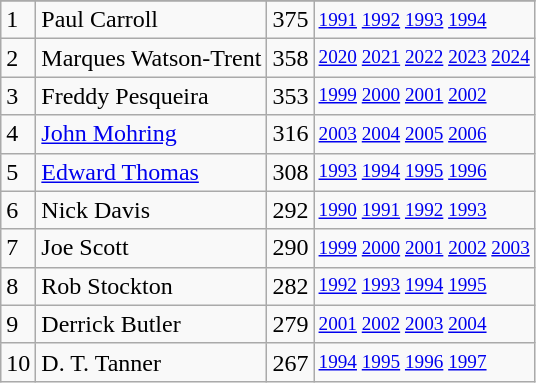<table class="wikitable">
<tr>
</tr>
<tr>
<td>1</td>
<td>Paul Carroll</td>
<td>375</td>
<td style="font-size:80%;"><a href='#'>1991</a> <a href='#'>1992</a> <a href='#'>1993</a> <a href='#'>1994</a></td>
</tr>
<tr>
<td>2</td>
<td>Marques Watson-Trent</td>
<td>358</td>
<td style="font-size:80%;"><a href='#'>2020</a> <a href='#'>2021</a> <a href='#'>2022</a> <a href='#'>2023</a> <a href='#'>2024</a></td>
</tr>
<tr>
<td>3</td>
<td>Freddy Pesqueira</td>
<td>353</td>
<td style="font-size:80%;"><a href='#'>1999</a> <a href='#'>2000</a> <a href='#'>2001</a> <a href='#'>2002</a></td>
</tr>
<tr>
<td>4</td>
<td><a href='#'>John Mohring</a></td>
<td>316</td>
<td style="font-size:80%;"><a href='#'>2003</a> <a href='#'>2004</a> <a href='#'>2005</a> <a href='#'>2006</a></td>
</tr>
<tr>
<td>5</td>
<td><a href='#'>Edward Thomas</a></td>
<td>308</td>
<td style="font-size:80%;"><a href='#'>1993</a> <a href='#'>1994</a> <a href='#'>1995</a> <a href='#'>1996</a></td>
</tr>
<tr>
<td>6</td>
<td>Nick Davis</td>
<td>292</td>
<td style="font-size:80%;"><a href='#'>1990</a> <a href='#'>1991</a> <a href='#'>1992</a> <a href='#'>1993</a></td>
</tr>
<tr>
<td>7</td>
<td>Joe Scott</td>
<td>290</td>
<td style="font-size:80%;"><a href='#'>1999</a> <a href='#'>2000</a> <a href='#'>2001</a> <a href='#'>2002</a> <a href='#'>2003</a></td>
</tr>
<tr>
<td>8</td>
<td>Rob Stockton</td>
<td>282</td>
<td style="font-size:80%;"><a href='#'>1992</a> <a href='#'>1993</a> <a href='#'>1994</a> <a href='#'>1995</a></td>
</tr>
<tr>
<td>9</td>
<td>Derrick Butler</td>
<td>279</td>
<td style="font-size:80%;"><a href='#'>2001</a> <a href='#'>2002</a> <a href='#'>2003</a> <a href='#'>2004</a></td>
</tr>
<tr>
<td>10</td>
<td>D. T. Tanner</td>
<td>267</td>
<td style="font-size:80%;"><a href='#'>1994</a> <a href='#'>1995</a> <a href='#'>1996</a> <a href='#'>1997</a></td>
</tr>
</table>
